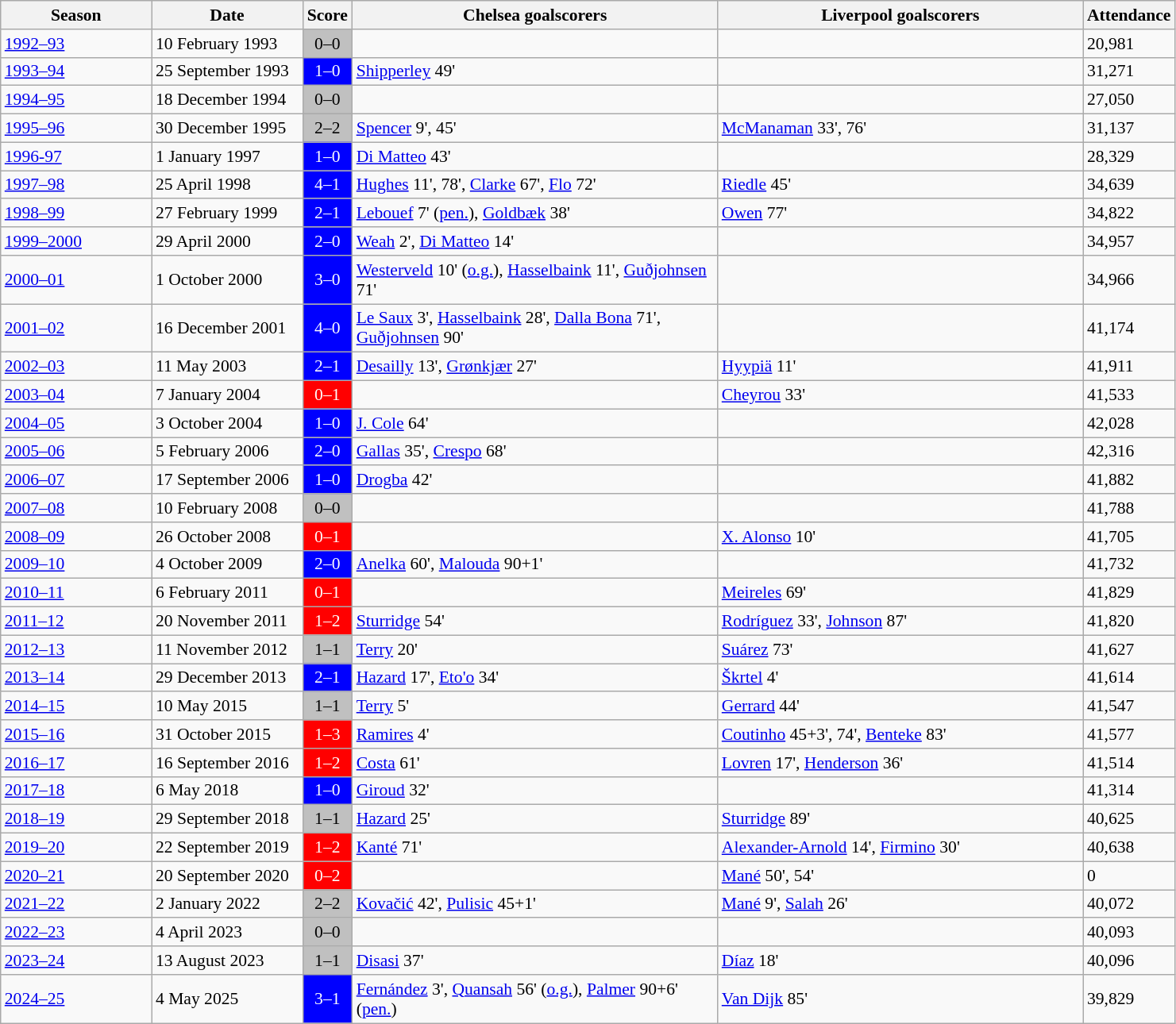<table class="wikitable sortable" style="font-size:90%" style="text-align:center;">
<tr>
<th width="120">Season</th>
<th width="120">Date</th>
<th width="35" class="unsortable">Score</th>
<th width="300" class="unsortable">Chelsea goalscorers</th>
<th width="300" class="unsortable">Liverpool goalscorers</th>
<th width="30">Attendance</th>
</tr>
<tr>
<td><a href='#'>1992–93</a></td>
<td>10 February 1993</td>
<td align="center" style="background:silver; color:#000000">0–0</td>
<td></td>
<td></td>
<td>20,981</td>
</tr>
<tr>
<td><a href='#'>1993–94</a></td>
<td>25 September 1993</td>
<td align="center" style="background:blue; color:#fff">1–0</td>
<td><a href='#'>Shipperley</a> 49'</td>
<td></td>
<td>31,271</td>
</tr>
<tr>
<td><a href='#'>1994–95</a></td>
<td>18 December 1994</td>
<td align="center" style="background:silver; color:#000000">0–0</td>
<td></td>
<td></td>
<td>27,050</td>
</tr>
<tr>
<td><a href='#'>1995–96</a></td>
<td>30 December 1995</td>
<td align="center" style="background:silver; color:#000000">2–2</td>
<td><a href='#'>Spencer</a> 9', 45'</td>
<td><a href='#'>McManaman</a> 33', 76'</td>
<td>31,137</td>
</tr>
<tr>
<td><a href='#'>1996-97</a></td>
<td>1 January 1997</td>
<td align="center" style="background:blue; color:#fff">1–0</td>
<td><a href='#'>Di Matteo</a> 43'</td>
<td></td>
<td>28,329</td>
</tr>
<tr>
<td><a href='#'>1997–98</a></td>
<td>25 April 1998</td>
<td align="center" style="background:blue; color:#fff">4–1</td>
<td><a href='#'>Hughes</a> 11', 78', <a href='#'>Clarke</a> 67', <a href='#'>Flo</a> 72'</td>
<td><a href='#'>Riedle</a> 45'</td>
<td>34,639</td>
</tr>
<tr>
<td><a href='#'>1998–99</a></td>
<td>27 February 1999</td>
<td align="center" style="background:blue; color:#fff">2–1</td>
<td><a href='#'>Lebouef</a> 7' (<a href='#'>pen.</a>), <a href='#'>Goldbæk</a> 38'</td>
<td><a href='#'>Owen</a> 77'</td>
<td>34,822</td>
</tr>
<tr>
<td><a href='#'>1999–2000</a></td>
<td>29 April 2000</td>
<td align="center" style="background:blue; color:#fff">2–0</td>
<td><a href='#'>Weah</a> 2', <a href='#'>Di Matteo</a> 14'</td>
<td></td>
<td>34,957</td>
</tr>
<tr>
<td><a href='#'>2000–01</a></td>
<td>1 October 2000</td>
<td align="center" style="background:blue; color:#fff">3–0</td>
<td><a href='#'>Westerveld</a> 10' (<a href='#'>o.g.</a>), <a href='#'>Hasselbaink</a> 11', <a href='#'>Guðjohnsen</a> 71'</td>
<td></td>
<td>34,966</td>
</tr>
<tr>
<td><a href='#'>2001–02</a></td>
<td>16 December 2001</td>
<td align="center" style="background:blue; color:#fff">4–0</td>
<td><a href='#'>Le Saux</a> 3', <a href='#'>Hasselbaink</a> 28', <a href='#'>Dalla Bona</a> 71', <a href='#'>Guðjohnsen</a> 90'</td>
<td></td>
<td>41,174</td>
</tr>
<tr>
<td><a href='#'>2002–03</a></td>
<td>11 May 2003</td>
<td align="center" style="background:blue; color:#fff">2–1</td>
<td><a href='#'>Desailly</a> 13', <a href='#'>Grønkjær</a> 27'</td>
<td><a href='#'>Hyypiä</a> 11'</td>
<td>41,911</td>
</tr>
<tr>
<td><a href='#'>2003–04</a></td>
<td>7 January 2004</td>
<td align="center" style="background:red; color:#fff">0–1</td>
<td></td>
<td><a href='#'>Cheyrou</a> 33'</td>
<td>41,533</td>
</tr>
<tr>
<td><a href='#'>2004–05</a></td>
<td>3 October 2004</td>
<td align="center" style="background:blue; color:#fff">1–0</td>
<td><a href='#'>J. Cole</a> 64'</td>
<td></td>
<td>42,028</td>
</tr>
<tr>
<td><a href='#'>2005–06</a></td>
<td>5 February 2006</td>
<td align="center" style="background:blue; color:#fff">2–0</td>
<td><a href='#'>Gallas</a> 35', <a href='#'>Crespo</a> 68'</td>
<td></td>
<td>42,316</td>
</tr>
<tr>
<td><a href='#'>2006–07</a></td>
<td>17 September 2006</td>
<td align="center" style="background:blue; color:#fff">1–0</td>
<td><a href='#'>Drogba</a> 42'</td>
<td></td>
<td>41,882</td>
</tr>
<tr>
<td><a href='#'>2007–08</a></td>
<td>10 February 2008</td>
<td align="center" style="background:silver; color:#000000">0–0</td>
<td></td>
<td></td>
<td>41,788</td>
</tr>
<tr>
<td><a href='#'>2008–09</a></td>
<td>26 October 2008</td>
<td align="center" style="background:red; color:#fff">0–1</td>
<td></td>
<td><a href='#'>X. Alonso</a> 10'</td>
<td>41,705</td>
</tr>
<tr>
<td><a href='#'>2009–10</a></td>
<td>4 October 2009</td>
<td align="center" style="background:blue; color:#fff">2–0</td>
<td><a href='#'>Anelka</a> 60', <a href='#'>Malouda</a> 90+1'</td>
<td></td>
<td>41,732</td>
</tr>
<tr>
<td><a href='#'>2010–11</a></td>
<td>6 February 2011</td>
<td align="center" style="background:red; color:#fff">0–1</td>
<td></td>
<td><a href='#'>Meireles</a> 69'</td>
<td>41,829</td>
</tr>
<tr>
<td><a href='#'>2011–12</a></td>
<td>20 November 2011</td>
<td align="center" style="background:red; color:#fff">1–2</td>
<td><a href='#'>Sturridge</a> 54'</td>
<td><a href='#'>Rodríguez</a> 33', <a href='#'>Johnson</a> 87'</td>
<td>41,820</td>
</tr>
<tr>
<td><a href='#'>2012–13</a></td>
<td>11 November 2012</td>
<td align="center" style="background:silver; color:#000000">1–1</td>
<td><a href='#'>Terry</a> 20'</td>
<td><a href='#'>Suárez</a> 73'</td>
<td>41,627</td>
</tr>
<tr>
<td><a href='#'>2013–14</a></td>
<td>29 December 2013</td>
<td align="center" style="background:blue; color:#fff">2–1</td>
<td><a href='#'>Hazard</a> 17', <a href='#'>Eto'o</a> 34'</td>
<td><a href='#'>Škrtel</a> 4'</td>
<td>41,614</td>
</tr>
<tr>
<td><a href='#'>2014–15</a></td>
<td>10 May 2015</td>
<td align="center" style="background:silver; color:#000000">1–1</td>
<td><a href='#'>Terry</a> 5'</td>
<td><a href='#'>Gerrard</a> 44'</td>
<td>41,547</td>
</tr>
<tr>
<td><a href='#'>2015–16</a></td>
<td>31 October 2015</td>
<td align="center" style="background:red; color:#fff">1–3</td>
<td><a href='#'>Ramires</a> 4'</td>
<td><a href='#'>Coutinho</a> 45+3', 74', <a href='#'>Benteke</a> 83'</td>
<td>41,577</td>
</tr>
<tr>
<td><a href='#'>2016–17</a></td>
<td>16 September 2016</td>
<td align="center" style="background:red; color:#fff">1–2</td>
<td><a href='#'>Costa</a> 61'</td>
<td><a href='#'>Lovren</a> 17', <a href='#'>Henderson</a> 36'</td>
<td>41,514</td>
</tr>
<tr>
<td><a href='#'>2017–18</a></td>
<td>6 May 2018</td>
<td align="center" style="background:blue; color:#fff">1–0</td>
<td><a href='#'>Giroud</a> 32'</td>
<td></td>
<td>41,314</td>
</tr>
<tr>
<td><a href='#'>2018–19</a></td>
<td>29 September 2018</td>
<td align="center" style="background:silver; color:#000000">1–1</td>
<td><a href='#'>Hazard</a> 25'</td>
<td><a href='#'>Sturridge</a> 89'</td>
<td>40,625</td>
</tr>
<tr>
<td><a href='#'>2019–20</a></td>
<td>22 September 2019</td>
<td align="center" style="background:red; color:#fff">1–2</td>
<td><a href='#'>Kanté</a> 71'</td>
<td><a href='#'>Alexander-Arnold</a> 14', <a href='#'>Firmino</a> 30'</td>
<td>40,638</td>
</tr>
<tr>
<td><a href='#'>2020–21</a></td>
<td>20 September 2020</td>
<td align="center" style="background:red; color:#fff">0–2</td>
<td></td>
<td><a href='#'>Mané</a> 50', 54'</td>
<td>0</td>
</tr>
<tr>
<td><a href='#'>2021–22</a></td>
<td>2 January 2022</td>
<td align="center" style="background:silver; color:#000000">2–2</td>
<td><a href='#'>Kovačić</a> 42', <a href='#'>Pulisic</a> 45+1'</td>
<td><a href='#'>Mané</a> 9', <a href='#'>Salah</a> 26'</td>
<td>40,072</td>
</tr>
<tr>
<td><a href='#'>2022–23</a></td>
<td>4 April 2023</td>
<td align="center" style="background:silver; color:#000000">0–0</td>
<td></td>
<td></td>
<td>40,093</td>
</tr>
<tr>
<td><a href='#'>2023–24</a></td>
<td>13 August 2023</td>
<td align="center" style="background:silver; color:#000000">1–1</td>
<td><a href='#'>Disasi</a> 37'</td>
<td><a href='#'>Díaz</a> 18'</td>
<td>40,096</td>
</tr>
<tr>
<td><a href='#'>2024–25</a></td>
<td>4 May 2025</td>
<td align="center" style="background:blue; color:#fff">3–1</td>
<td><a href='#'>Fernández</a> 3', <a href='#'>Quansah</a> 56' (<a href='#'>o.g.</a>), <a href='#'>Palmer</a> 90+6' (<a href='#'>pen.</a>)</td>
<td><a href='#'>Van Dijk</a> 85'</td>
<td>39,829</td>
</tr>
</table>
